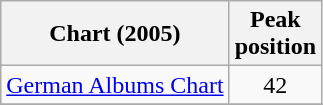<table class="wikitable sortable">
<tr>
<th style="text-align:center;">Chart (2005)</th>
<th style="text-align:center;">Peak<br>position</th>
</tr>
<tr>
<td align="left"><a href='#'>German Albums Chart</a></td>
<td style="text-align:center;">42</td>
</tr>
<tr>
</tr>
</table>
